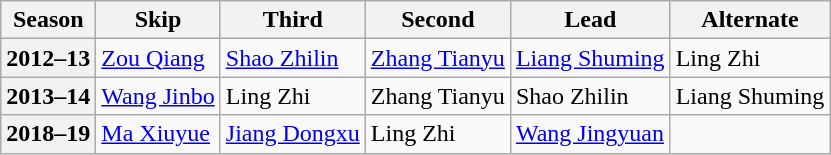<table class="wikitable">
<tr>
<th scope="col">Season</th>
<th scope="col">Skip</th>
<th scope="col">Third</th>
<th scope="col">Second</th>
<th scope="col">Lead</th>
<th scope="col">Alternate</th>
</tr>
<tr>
<th scope="row">2012–13</th>
<td><a href='#'>Zou Qiang</a></td>
<td><a href='#'>Shao Zhilin</a></td>
<td><a href='#'>Zhang Tianyu</a></td>
<td><a href='#'>Liang Shuming</a></td>
<td>Ling Zhi</td>
</tr>
<tr>
<th scope="row">2013–14</th>
<td><a href='#'>Wang Jinbo</a></td>
<td>Ling Zhi</td>
<td>Zhang Tianyu</td>
<td>Shao Zhilin</td>
<td>Liang Shuming</td>
</tr>
<tr>
<th scope="row">2018–19</th>
<td><a href='#'>Ma Xiuyue</a></td>
<td><a href='#'>Jiang Dongxu</a></td>
<td>Ling Zhi</td>
<td><a href='#'>Wang Jingyuan</a></td>
<td></td>
</tr>
</table>
